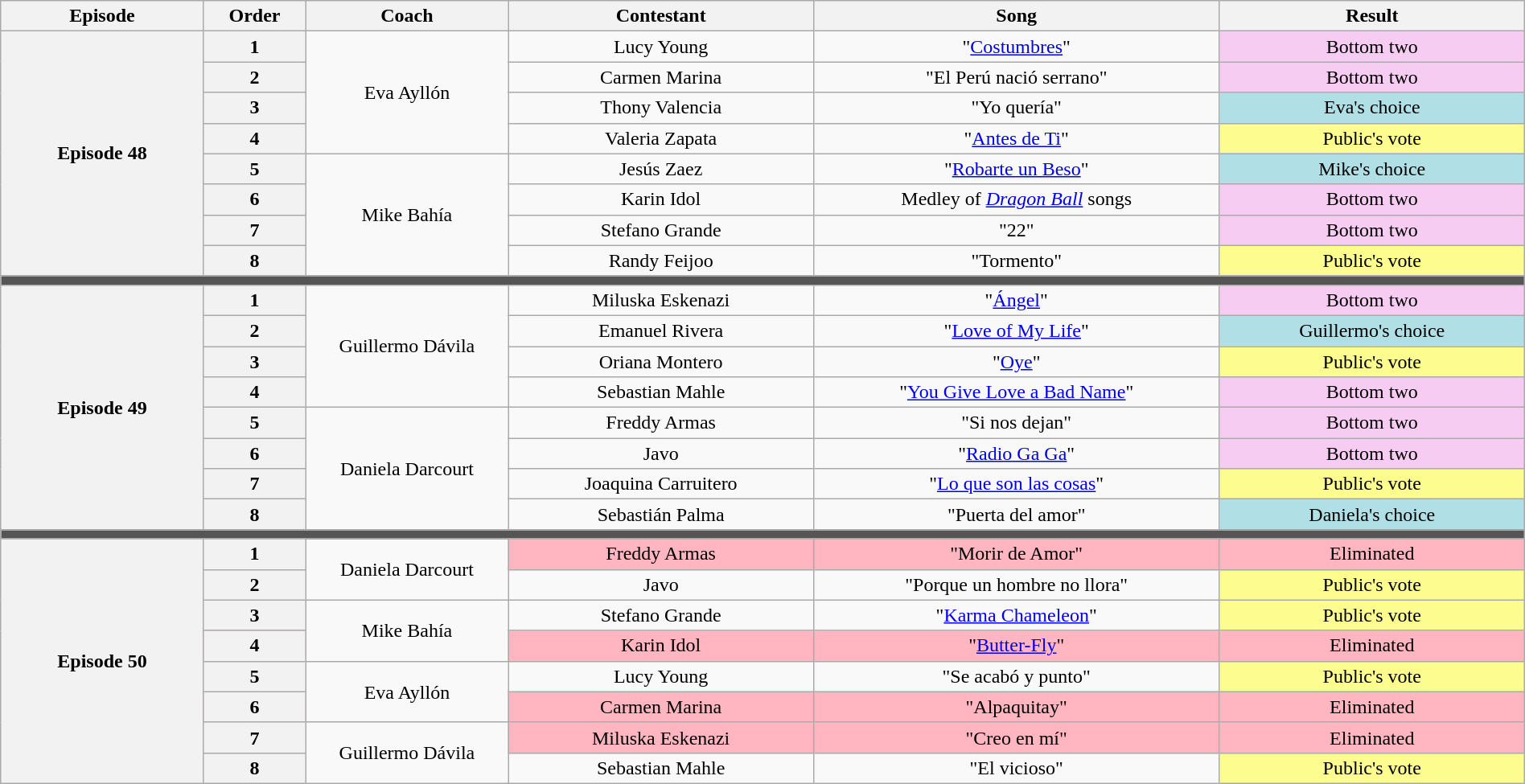<table class="wikitable" style="text-align: center; width:100%">
<tr>
<th style="width:10%">Episode</th>
<th style="width:05%">Order</th>
<th style="width:10%">Coach</th>
<th style="width:15%">Contestant</th>
<th style="width:20%">Song</th>
<th style="width:15%">Result</th>
</tr>
<tr>
<th rowspan="8">Episode 48<br></th>
<th>1</th>
<td rowspan="4">Eva Ayllón</td>
<td>Lucy Young</td>
<td>"<a href='#'>Costumbres</a>"</td>
<td bgcolor="#f7ccf2">Bottom two</td>
</tr>
<tr>
<th>2</th>
<td>Carmen Marina</td>
<td>"El Perú nació serrano"</td>
<td bgcolor="#f7ccf2">Bottom two</td>
</tr>
<tr>
<th>3</th>
<td>Thony Valencia</td>
<td>"Yo quería"</td>
<td bgcolor="#b0e0e6">Eva's choice</td>
</tr>
<tr>
<th>4</th>
<td>Valeria Zapata</td>
<td>"<a href='#'>Antes de Ti</a>"</td>
<td bgcolor="#fdfc8f">Public's vote</td>
</tr>
<tr>
<th>5</th>
<td rowspan="4">Mike Bahía</td>
<td>Jesús Zaez</td>
<td>"<a href='#'>Robarte un Beso</a>"</td>
<td bgcolor="#b0e0e6">Mike's choice</td>
</tr>
<tr>
<th>6</th>
<td>Karin Idol</td>
<td>Medley of <a href='#'><em>Dragon Ball</em></a> songs</td>
<td bgcolor="#f7ccf2">Bottom two</td>
</tr>
<tr>
<th>7</th>
<td>Stefano Grande</td>
<td>"22"</td>
<td bgcolor="#f7ccf2">Bottom two</td>
</tr>
<tr>
<th>8</th>
<td>Randy Feijoo</td>
<td>"Tormento"</td>
<td bgcolor="#fdfc8f">Public's vote</td>
</tr>
<tr>
<td colspan="6" style="background:#555555"></td>
</tr>
<tr>
<th rowspan="8">Episode 49<br></th>
<th>1</th>
<td rowspan="4">Guillermo Dávila</td>
<td>Miluska Eskenazi</td>
<td>"<a href='#'>Ángel</a>"</td>
<td bgcolor="#f7ccf2">Bottom two</td>
</tr>
<tr>
<th>2</th>
<td>Emanuel Rivera</td>
<td>"<a href='#'>Love of My Life</a>"</td>
<td bgcolor="#b0e0e6">Guillermo's choice</td>
</tr>
<tr>
<th>3</th>
<td>Oriana Montero</td>
<td>"<a href='#'>Oye</a>"</td>
<td bgcolor="#fdfc8f">Public's vote</td>
</tr>
<tr>
<th>4</th>
<td>Sebastian Mahle</td>
<td>"<a href='#'>You Give Love a Bad Name</a>"</td>
<td bgcolor="#f7ccf2">Bottom two</td>
</tr>
<tr>
<th>5</th>
<td rowspan="4">Daniela Darcourt</td>
<td>Freddy Armas</td>
<td>"Si nos dejan"</td>
<td bgcolor="#f7ccf2">Bottom two</td>
</tr>
<tr>
<th>6</th>
<td>Javo</td>
<td>"<a href='#'>Radio Ga Ga</a>"</td>
<td bgcolor="#f7ccf2">Bottom two</td>
</tr>
<tr>
<th>7</th>
<td>Joaquina Carruitero</td>
<td>"<a href='#'>Lo que son las cosas</a>"</td>
<td bgcolor="#fdfc8f">Public's vote</td>
</tr>
<tr>
<th>8</th>
<td>Sebastián Palma</td>
<td>"Puerta del amor"</td>
<td bgcolor="#b0e0e6">Daniela's choice</td>
</tr>
<tr>
<td colspan="6" style="background:#555555"></td>
</tr>
<tr>
<th rowspan="8">Episode 50<br></th>
<th>1</th>
<td rowspan="2">Daniela Darcourt</td>
<td bgcolor="lightpink">Freddy Armas</td>
<td bgcolor="lightpink">"Morir de Amor"</td>
<td bgcolor="lightpink">Eliminated</td>
</tr>
<tr>
<th>2</th>
<td>Javo</td>
<td>"Porque un hombre no llora"</td>
<td bgcolor="#fdfc8f">Public's vote</td>
</tr>
<tr>
<th>3</th>
<td rowspan="2">Mike Bahía</td>
<td>Stefano Grande</td>
<td>"<a href='#'>Karma Chameleon</a>"</td>
<td bgcolor="#fdfc8f">Public's vote</td>
</tr>
<tr bgcolor="lightpink">
<th>4</th>
<td>Karin Idol</td>
<td>"<a href='#'>Butter-Fly</a>"</td>
<td>Eliminated</td>
</tr>
<tr>
<th>5</th>
<td rowspan="2">Eva Ayllón</td>
<td>Lucy Young</td>
<td>"Se acabó y punto"</td>
<td bgcolor="#fdfc8f">Public's vote</td>
</tr>
<tr bgcolor="lightpink">
<th>6</th>
<td>Carmen Marina</td>
<td>"Alpaquitay"</td>
<td>Eliminated</td>
</tr>
<tr>
<th>7</th>
<td rowspan="2">Guillermo Dávila</td>
<td bgcolor="lightpink">Miluska Eskenazi</td>
<td bgcolor="lightpink">"Creo en mí"</td>
<td bgcolor="lightpink">Eliminated</td>
</tr>
<tr>
<th>8</th>
<td>Sebastian Mahle</td>
<td>"El vicioso"</td>
<td bgcolor="#fdfc8f">Public's vote</td>
</tr>
</table>
